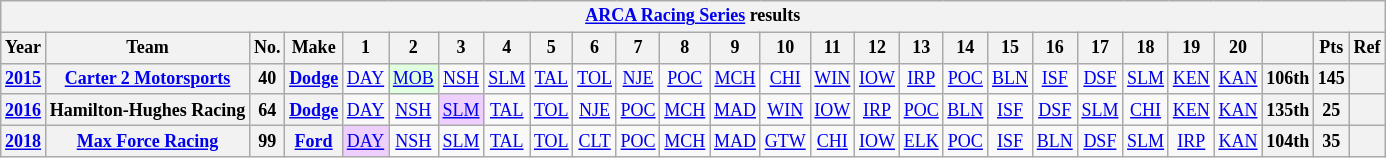<table class="wikitable" style="text-align:center; font-size:75%">
<tr>
<th colspan=48><a href='#'>ARCA Racing Series</a> results</th>
</tr>
<tr>
<th>Year</th>
<th>Team</th>
<th>No.</th>
<th>Make</th>
<th>1</th>
<th>2</th>
<th>3</th>
<th>4</th>
<th>5</th>
<th>6</th>
<th>7</th>
<th>8</th>
<th>9</th>
<th>10</th>
<th>11</th>
<th>12</th>
<th>13</th>
<th>14</th>
<th>15</th>
<th>16</th>
<th>17</th>
<th>18</th>
<th>19</th>
<th>20</th>
<th></th>
<th>Pts</th>
<th>Ref</th>
</tr>
<tr>
<th><a href='#'>2015</a></th>
<th><a href='#'>Carter 2 Motorsports</a></th>
<th>40</th>
<th><a href='#'>Dodge</a></th>
<td><a href='#'>DAY</a></td>
<td style="background:#DFFFDF;"><a href='#'>MOB</a><br></td>
<td><a href='#'>NSH</a></td>
<td><a href='#'>SLM</a></td>
<td><a href='#'>TAL</a></td>
<td><a href='#'>TOL</a></td>
<td><a href='#'>NJE</a></td>
<td><a href='#'>POC</a></td>
<td><a href='#'>MCH</a></td>
<td><a href='#'>CHI</a></td>
<td><a href='#'>WIN</a></td>
<td><a href='#'>IOW</a></td>
<td><a href='#'>IRP</a></td>
<td><a href='#'>POC</a></td>
<td><a href='#'>BLN</a></td>
<td><a href='#'>ISF</a></td>
<td><a href='#'>DSF</a></td>
<td><a href='#'>SLM</a></td>
<td><a href='#'>KEN</a></td>
<td><a href='#'>KAN</a></td>
<th>106th</th>
<th>145</th>
<th></th>
</tr>
<tr>
<th><a href='#'>2016</a></th>
<th>Hamilton-Hughes Racing</th>
<th>64</th>
<th><a href='#'>Dodge</a></th>
<td><a href='#'>DAY</a></td>
<td><a href='#'>NSH</a></td>
<td style="background:#EFCFFF;"><a href='#'>SLM</a><br></td>
<td><a href='#'>TAL</a></td>
<td><a href='#'>TOL</a></td>
<td><a href='#'>NJE</a></td>
<td><a href='#'>POC</a></td>
<td><a href='#'>MCH</a></td>
<td><a href='#'>MAD</a></td>
<td><a href='#'>WIN</a></td>
<td><a href='#'>IOW</a></td>
<td><a href='#'>IRP</a></td>
<td><a href='#'>POC</a></td>
<td><a href='#'>BLN</a></td>
<td><a href='#'>ISF</a></td>
<td><a href='#'>DSF</a></td>
<td><a href='#'>SLM</a></td>
<td><a href='#'>CHI</a></td>
<td><a href='#'>KEN</a></td>
<td><a href='#'>KAN</a></td>
<th>135th</th>
<th>25</th>
<th></th>
</tr>
<tr>
<th><a href='#'>2018</a></th>
<th><a href='#'>Max Force Racing</a></th>
<th>99</th>
<th><a href='#'>Ford</a></th>
<td style="background:#EFCFFF;"><a href='#'>DAY</a><br></td>
<td><a href='#'>NSH</a></td>
<td><a href='#'>SLM</a></td>
<td><a href='#'>TAL</a></td>
<td><a href='#'>TOL</a></td>
<td><a href='#'>CLT</a></td>
<td><a href='#'>POC</a></td>
<td><a href='#'>MCH</a></td>
<td><a href='#'>MAD</a></td>
<td><a href='#'>GTW</a></td>
<td><a href='#'>CHI</a></td>
<td><a href='#'>IOW</a></td>
<td><a href='#'>ELK</a></td>
<td><a href='#'>POC</a></td>
<td><a href='#'>ISF</a></td>
<td><a href='#'>BLN</a></td>
<td><a href='#'>DSF</a></td>
<td><a href='#'>SLM</a></td>
<td><a href='#'>IRP</a></td>
<td><a href='#'>KAN</a></td>
<th>104th</th>
<th>35</th>
<th></th>
</tr>
</table>
